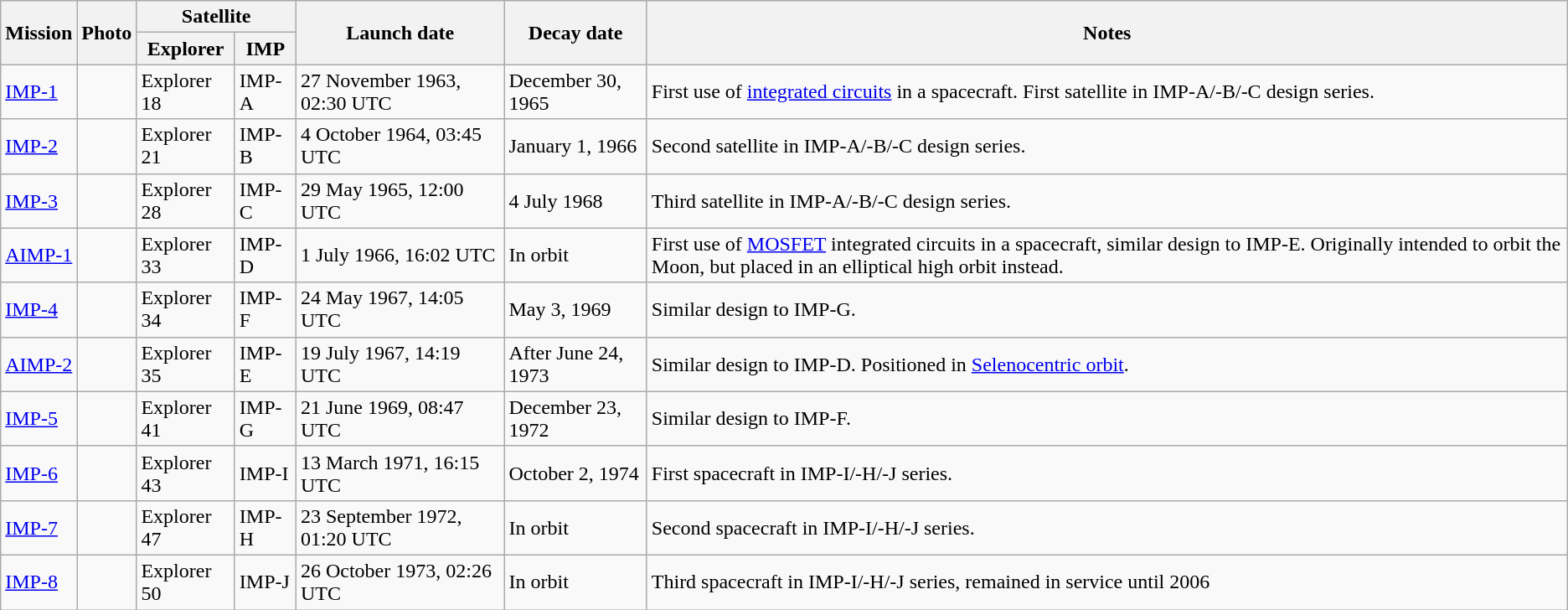<table class="wikitable sortable">
<tr>
<th rowspan="2">Mission</th>
<th rowspan="2">Photo</th>
<th colspan="2">Satellite</th>
<th rowspan="2">Launch date</th>
<th rowspan="2">Decay date</th>
<th rowspan="2">Notes</th>
</tr>
<tr>
<th>Explorer</th>
<th>IMP</th>
</tr>
<tr>
<td><a href='#'>IMP-1</a></td>
<td></td>
<td>Explorer 18</td>
<td>IMP-A</td>
<td>27 November 1963, 02:30 UTC</td>
<td>December 30, 1965</td>
<td>First use of <a href='#'>integrated circuits</a> in a spacecraft. First satellite in IMP-A/-B/-C design series.</td>
</tr>
<tr>
<td><a href='#'>IMP-2</a></td>
<td></td>
<td>Explorer 21</td>
<td>IMP-B</td>
<td>4 October 1964, 03:45 UTC</td>
<td>January 1, 1966</td>
<td>Second satellite in IMP-A/-B/-C design series.</td>
</tr>
<tr>
<td><a href='#'>IMP-3</a></td>
<td></td>
<td>Explorer 28</td>
<td>IMP-C</td>
<td>29 May 1965, 12:00 UTC</td>
<td>4 July 1968</td>
<td>Third satellite in IMP-A/-B/-C design series.</td>
</tr>
<tr>
<td><a href='#'>AIMP-1</a></td>
<td></td>
<td>Explorer 33</td>
<td>IMP-D</td>
<td>1 July 1966, 16:02 UTC</td>
<td>In orbit</td>
<td>First use of <a href='#'>MOSFET</a> integrated circuits in a spacecraft, similar design to IMP-E. Originally intended to orbit the Moon, but placed in an elliptical high orbit instead.</td>
</tr>
<tr>
<td><a href='#'>IMP-4</a></td>
<td></td>
<td>Explorer 34</td>
<td>IMP-F</td>
<td>24 May 1967, 14:05 UTC</td>
<td>May 3, 1969</td>
<td>Similar design to IMP-G.</td>
</tr>
<tr>
<td><a href='#'>AIMP-2</a></td>
<td></td>
<td>Explorer 35</td>
<td>IMP-E</td>
<td>19 July 1967, 14:19 UTC</td>
<td>After June 24, 1973</td>
<td>Similar design to IMP-D. Positioned in <a href='#'>Selenocentric orbit</a>.</td>
</tr>
<tr>
<td><a href='#'>IMP-5</a></td>
<td></td>
<td>Explorer 41</td>
<td>IMP-G</td>
<td>21 June 1969, 08:47 UTC</td>
<td>December 23, 1972</td>
<td>Similar design to IMP-F.</td>
</tr>
<tr>
<td><a href='#'>IMP-6</a></td>
<td></td>
<td>Explorer 43</td>
<td>IMP-I</td>
<td>13 March 1971, 16:15 UTC</td>
<td>October 2, 1974</td>
<td>First spacecraft in IMP-I/-H/-J series.</td>
</tr>
<tr>
<td><a href='#'>IMP-7</a></td>
<td></td>
<td>Explorer 47</td>
<td>IMP-H</td>
<td>23 September 1972, 01:20 UTC</td>
<td>In orbit</td>
<td>Second spacecraft in IMP-I/-H/-J series.</td>
</tr>
<tr>
<td><a href='#'>IMP-8</a></td>
<td></td>
<td>Explorer 50</td>
<td>IMP-J</td>
<td>26 October 1973, 02:26 UTC</td>
<td>In orbit</td>
<td>Third spacecraft in IMP-I/-H/-J series, remained in service until 2006</td>
</tr>
</table>
